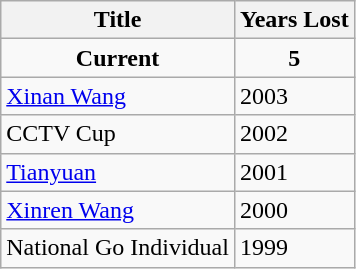<table class="wikitable">
<tr>
<th>Title</th>
<th>Years Lost</th>
</tr>
<tr>
<td align="center"><strong>Current</strong></td>
<td align="center"><strong>5</strong></td>
</tr>
<tr>
<td> <a href='#'>Xinan Wang</a></td>
<td>2003</td>
</tr>
<tr>
<td> CCTV Cup</td>
<td>2002</td>
</tr>
<tr>
<td> <a href='#'>Tianyuan</a></td>
<td>2001</td>
</tr>
<tr>
<td> <a href='#'>Xinren Wang</a></td>
<td>2000</td>
</tr>
<tr>
<td> National Go Individual</td>
<td>1999</td>
</tr>
</table>
